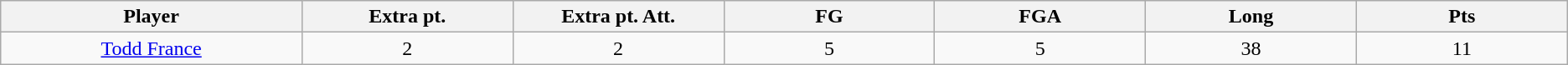<table class="wikitable sortable">
<tr>
<th bgcolor="#DDDDFF" width="10%">Player</th>
<th bgcolor="#DDDDFF" width="7%">Extra pt.</th>
<th bgcolor="#DDDDFF" width="7%">Extra pt. Att.</th>
<th bgcolor="#DDDDFF" width="7%">FG</th>
<th bgcolor="#DDDDFF" width="7%">FGA</th>
<th bgcolor="#DDDDFF" width="7%">Long</th>
<th bgcolor="#DDDDFF" width="7%">Pts</th>
</tr>
<tr align="center">
<td><a href='#'>Todd France</a></td>
<td>2</td>
<td>2</td>
<td>5</td>
<td>5</td>
<td>38</td>
<td>11</td>
</tr>
</table>
